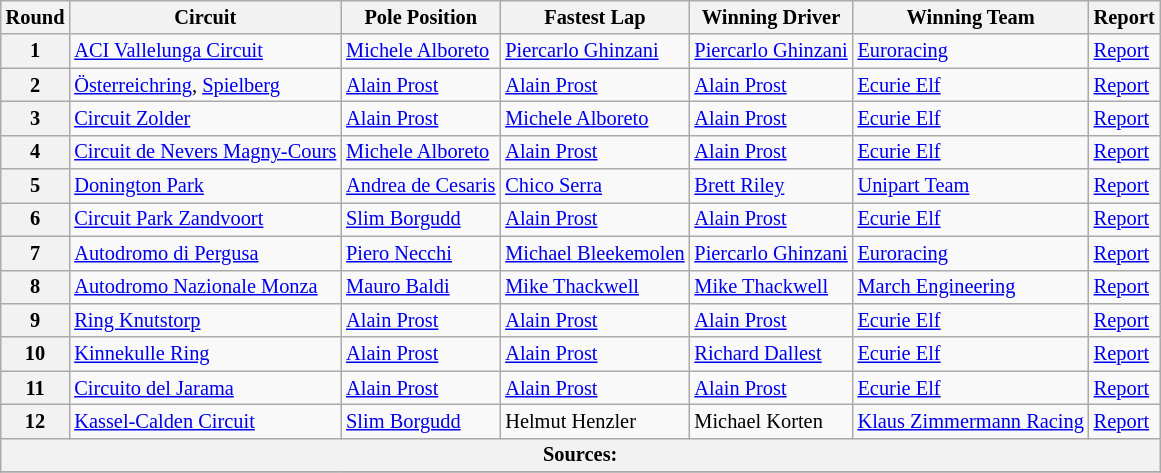<table class="wikitable" style="font-size: 85%;">
<tr>
<th colspan="2">Round</th>
<th>Circuit</th>
<th>Pole Position</th>
<th>Fastest Lap</th>
<th>Winning Driver</th>
<th>Winning Team</th>
<th>Report</th>
</tr>
<tr>
<th colspan="2">1</th>
<td> <a href='#'>ACI Vallelunga Circuit</a></td>
<td> <a href='#'>Michele Alboreto</a></td>
<td> <a href='#'>Piercarlo Ghinzani</a></td>
<td> <a href='#'>Piercarlo Ghinzani</a></td>
<td><a href='#'>Euroracing</a></td>
<td><a href='#'>Report</a></td>
</tr>
<tr>
<th colspan="2">2</th>
<td> <a href='#'>Österreichring</a>, <a href='#'>Spielberg</a></td>
<td> <a href='#'>Alain Prost</a></td>
<td> <a href='#'>Alain Prost</a></td>
<td> <a href='#'>Alain Prost</a></td>
<td><a href='#'>Ecurie Elf</a></td>
<td><a href='#'>Report</a></td>
</tr>
<tr>
<th colspan="2">3</th>
<td> <a href='#'>Circuit Zolder</a></td>
<td> <a href='#'>Alain Prost</a></td>
<td> <a href='#'>Michele Alboreto</a></td>
<td> <a href='#'>Alain Prost</a></td>
<td><a href='#'>Ecurie Elf</a></td>
<td><a href='#'>Report</a></td>
</tr>
<tr>
<th colspan="2">4</th>
<td> <a href='#'>Circuit de Nevers Magny-Cours</a></td>
<td> <a href='#'>Michele Alboreto</a></td>
<td> <a href='#'>Alain Prost</a></td>
<td> <a href='#'>Alain Prost</a></td>
<td><a href='#'>Ecurie Elf</a></td>
<td><a href='#'>Report</a></td>
</tr>
<tr>
<th colspan="2">5</th>
<td> <a href='#'>Donington Park</a></td>
<td> <a href='#'>Andrea de Cesaris</a></td>
<td> <a href='#'>Chico Serra</a></td>
<td> <a href='#'>Brett Riley</a></td>
<td><a href='#'>Unipart Team</a></td>
<td><a href='#'>Report</a></td>
</tr>
<tr>
<th colspan="2">6</th>
<td> <a href='#'>Circuit Park Zandvoort</a></td>
<td> <a href='#'>Slim Borgudd</a></td>
<td> <a href='#'>Alain Prost</a></td>
<td> <a href='#'>Alain Prost</a></td>
<td><a href='#'>Ecurie Elf</a></td>
<td><a href='#'>Report</a></td>
</tr>
<tr>
<th colspan="2">7</th>
<td> <a href='#'>Autodromo di Pergusa</a></td>
<td> <a href='#'>Piero Necchi</a></td>
<td> <a href='#'>Michael Bleekemolen</a></td>
<td> <a href='#'>Piercarlo Ghinzani</a></td>
<td><a href='#'>Euroracing</a></td>
<td><a href='#'>Report</a></td>
</tr>
<tr>
<th colspan="2">8</th>
<td> <a href='#'>Autodromo Nazionale Monza</a></td>
<td> <a href='#'>Mauro Baldi</a></td>
<td> <a href='#'>Mike Thackwell</a></td>
<td> <a href='#'>Mike Thackwell</a></td>
<td><a href='#'>March Engineering</a></td>
<td><a href='#'>Report</a></td>
</tr>
<tr>
<th colspan="2">9</th>
<td> <a href='#'>Ring Knutstorp</a></td>
<td> <a href='#'>Alain Prost</a></td>
<td> <a href='#'>Alain Prost</a></td>
<td> <a href='#'>Alain Prost</a></td>
<td><a href='#'>Ecurie Elf</a></td>
<td><a href='#'>Report</a></td>
</tr>
<tr>
<th colspan="2">10</th>
<td> <a href='#'>Kinnekulle Ring</a></td>
<td> <a href='#'>Alain Prost</a></td>
<td> <a href='#'>Alain Prost</a></td>
<td> <a href='#'>Richard Dallest</a></td>
<td><a href='#'>Ecurie Elf</a></td>
<td><a href='#'>Report</a></td>
</tr>
<tr>
<th colspan="2">11</th>
<td> <a href='#'>Circuito del Jarama</a></td>
<td> <a href='#'>Alain Prost</a></td>
<td> <a href='#'>Alain Prost</a></td>
<td> <a href='#'>Alain Prost</a></td>
<td><a href='#'>Ecurie Elf</a></td>
<td><a href='#'>Report</a></td>
</tr>
<tr>
<th colspan="2">12</th>
<td> <a href='#'>Kassel-Calden Circuit</a></td>
<td> <a href='#'>Slim Borgudd</a></td>
<td> Helmut Henzler</td>
<td> Michael Korten</td>
<td><a href='#'>Klaus Zimmermann Racing</a></td>
<td><a href='#'>Report</a></td>
</tr>
<tr>
<th colspan="9">Sources:</th>
</tr>
<tr>
</tr>
</table>
